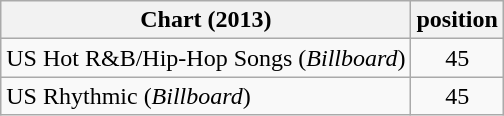<table class="wikitable sortable">
<tr>
<th>Chart (2013)</th>
<th>position</th>
</tr>
<tr>
<td>US Hot R&B/Hip-Hop Songs (<em>Billboard</em>)</td>
<td style="text-align:center">45</td>
</tr>
<tr>
<td>US Rhythmic (<em>Billboard</em>)</td>
<td style="text-align:center">45</td>
</tr>
</table>
